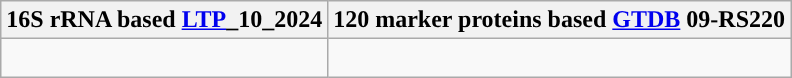<table class="wikitable">
<tr>
<th colspan=1>16S rRNA based <a href='#'>LTP</a>_10_2024</th>
<th colspan=1>120 marker proteins based <a href='#'>GTDB</a> 09-RS220</th>
</tr>
<tr>
<td style="vertical-align:top"><br></td>
<td><br></td>
</tr>
</table>
